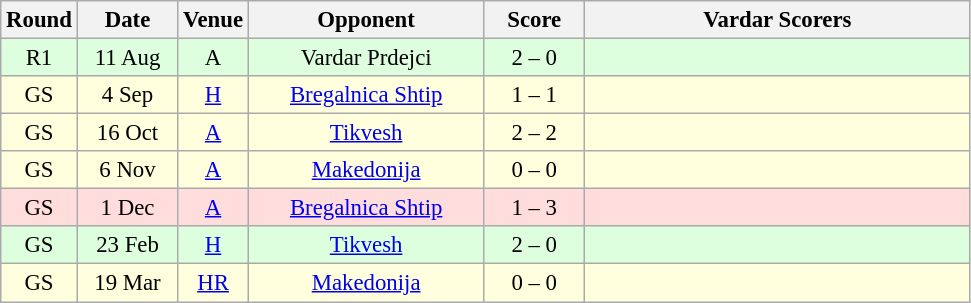<table class="wikitable sortable" style="text-align: center; font-size:95%;">
<tr>
<th width="30">Round</th>
<th width="60">Date</th>
<th width="20">Venue</th>
<th width="150">Opponent</th>
<th width="60">Score</th>
<th width="250">Vardar Scorers</th>
</tr>
<tr bgcolor="#ddffdd">
<td>R1</td>
<td>11 Aug</td>
<td>A</td>
<td>Vardar Prdejci</td>
<td>2 – 0</td>
<td></td>
</tr>
<tr bgcolor="#ffffdd">
<td>GS</td>
<td>4 Sep</td>
<td><a href='#'>H</a></td>
<td><a href='#'>Bregalnica Shtip</a></td>
<td>1 – 1</td>
<td></td>
</tr>
<tr bgcolor="#ffffdd">
<td>GS</td>
<td>16 Oct</td>
<td><a href='#'>A</a></td>
<td><a href='#'>Tikvesh</a></td>
<td>2 – 2</td>
<td></td>
</tr>
<tr bgcolor="#ffffdd">
<td>GS</td>
<td>6 Nov</td>
<td><a href='#'>A</a></td>
<td><a href='#'>Makedonija</a></td>
<td>0 – 0</td>
<td></td>
</tr>
<tr bgcolor="#ffdddd">
<td>GS</td>
<td>1 Dec</td>
<td><a href='#'>A</a></td>
<td><a href='#'>Bregalnica Shtip</a></td>
<td>1 – 3</td>
<td></td>
</tr>
<tr bgcolor="#ddffdd">
<td>GS</td>
<td>23 Feb</td>
<td><a href='#'>H</a></td>
<td><a href='#'>Tikvesh</a></td>
<td>2 – 0</td>
<td></td>
</tr>
<tr bgcolor="#ffffdd">
<td>GS</td>
<td>19 Mar</td>
<td><a href='#'>HR</a></td>
<td><a href='#'>Makedonija</a></td>
<td>0 – 0</td>
<td></td>
</tr>
</table>
